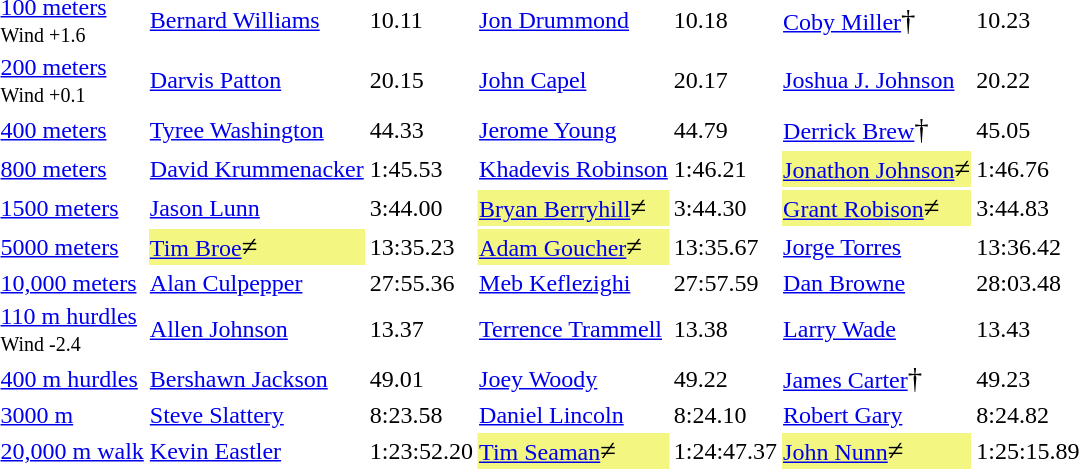<table>
<tr>
<td><a href='#'>100 meters</a> <br><small>Wind +1.6</small></td>
<td><a href='#'>Bernard Williams</a></td>
<td>10.11</td>
<td><a href='#'>Jon Drummond</a></td>
<td>10.18</td>
<td><a href='#'>Coby Miller</a><big>†</big></td>
<td>10.23</td>
</tr>
<tr>
<td><a href='#'>200 meters</a> <br><small>Wind +0.1</small></td>
<td><a href='#'>Darvis Patton</a></td>
<td>20.15</td>
<td><a href='#'>John Capel</a></td>
<td>20.17</td>
<td><a href='#'>Joshua J. Johnson</a></td>
<td>20.22</td>
</tr>
<tr>
<td><a href='#'>400 meters</a></td>
<td><a href='#'>Tyree Washington</a></td>
<td>44.33</td>
<td><a href='#'>Jerome Young</a></td>
<td>44.79</td>
<td><a href='#'>Derrick Brew</a><big>†</big></td>
<td>45.05</td>
</tr>
<tr>
<td><a href='#'>800 meters</a></td>
<td><a href='#'>David Krummenacker</a></td>
<td>1:45.53</td>
<td><a href='#'>Khadevis Robinson</a></td>
<td>1:46.21</td>
<td bgcolor=#F3F781><a href='#'>Jonathon Johnson</a><big>≠</big></td>
<td>1:46.76</td>
</tr>
<tr>
<td><a href='#'>1500 meters</a></td>
<td><a href='#'>Jason Lunn</a></td>
<td>3:44.00</td>
<td bgcolor=#F3F781><a href='#'>Bryan Berryhill</a><big>≠</big></td>
<td>3:44.30</td>
<td bgcolor=#F3F781><a href='#'>Grant Robison</a><big>≠</big></td>
<td>3:44.83</td>
</tr>
<tr>
<td><a href='#'>5000 meters</a></td>
<td bgcolor=#F3F781><a href='#'>Tim Broe</a><big>≠</big></td>
<td>13:35.23</td>
<td bgcolor=#F3F781><a href='#'>Adam Goucher</a><big>≠</big></td>
<td>13:35.67</td>
<td><a href='#'>Jorge Torres</a></td>
<td>13:36.42</td>
</tr>
<tr>
<td><a href='#'>10,000 meters</a></td>
<td><a href='#'>Alan Culpepper</a></td>
<td>27:55.36</td>
<td><a href='#'>Meb Keflezighi</a></td>
<td>27:57.59</td>
<td><a href='#'>Dan Browne</a></td>
<td>28:03.48</td>
</tr>
<tr>
<td><a href='#'>110 m hurdles</a> <br><small>Wind -2.4</small></td>
<td><a href='#'>Allen Johnson</a></td>
<td>13.37</td>
<td><a href='#'>Terrence Trammell</a></td>
<td>13.38</td>
<td><a href='#'>Larry Wade</a></td>
<td>13.43</td>
</tr>
<tr>
<td><a href='#'>400 m hurdles</a></td>
<td><a href='#'>Bershawn Jackson</a></td>
<td>49.01</td>
<td><a href='#'>Joey Woody</a></td>
<td>49.22</td>
<td><a href='#'>James Carter</a><big>†</big></td>
<td>49.23</td>
</tr>
<tr>
<td><a href='#'>3000 m</a> </td>
<td><a href='#'>Steve Slattery</a></td>
<td>8:23.58</td>
<td><a href='#'>Daniel Lincoln</a></td>
<td>8:24.10</td>
<td><a href='#'>Robert Gary</a></td>
<td>8:24.82</td>
</tr>
<tr>
<td><a href='#'>20,000 m walk</a></td>
<td><a href='#'>Kevin Eastler</a></td>
<td>1:23:52.20</td>
<td bgcolor=#F3F781><a href='#'>Tim Seaman</a><big>≠</big></td>
<td>1:24:47.37</td>
<td bgcolor=#F3F781><a href='#'>John Nunn</a><big>≠</big></td>
<td>1:25:15.89</td>
</tr>
</table>
